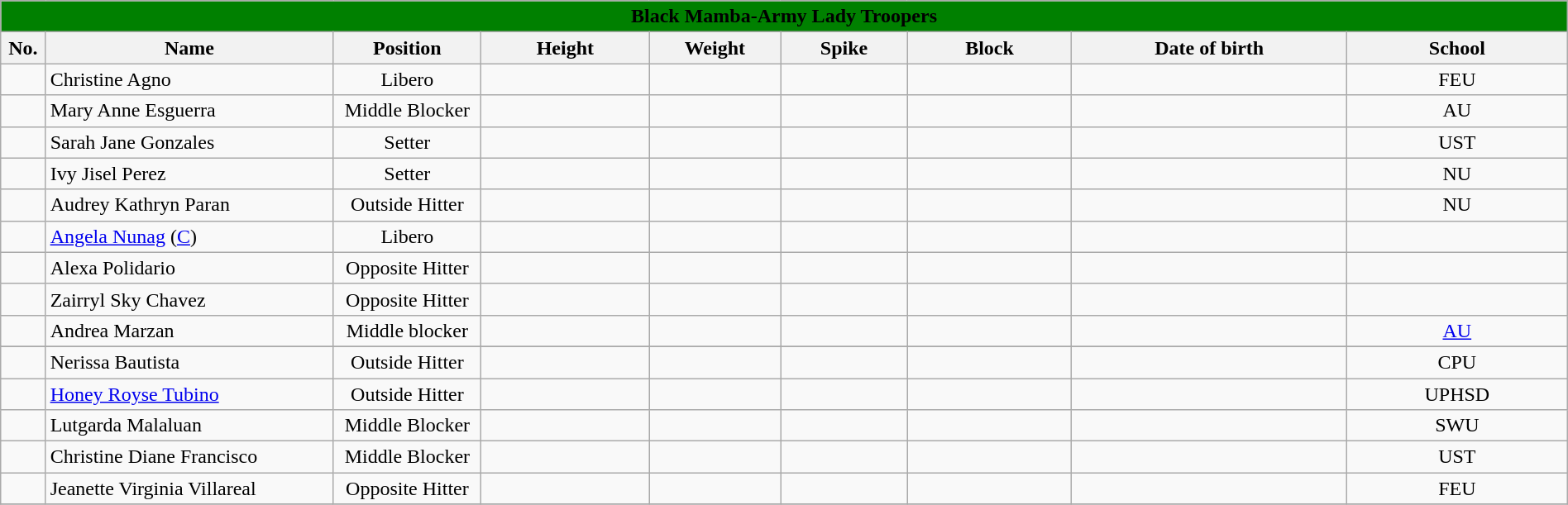<table class="wikitable sortable" style="font-size:100%; text-align:center; width:100%;">
<tr>
<th style=background:green; colspan=9><span>Black Mamba-Army Lady Troopers</span></th>
</tr>
<tr>
<th style="width:2em;">No.</th>
<th style="width:20em;">Name</th>
<th style="width:9em;">Position</th>
<th style="width:11em;">Height</th>
<th style="width:8em;">Weight</th>
<th style="width:8em;">Spike</th>
<th style="width:11em;">Block</th>
<th style="width:20em;">Date of birth</th>
<th style="width:15em;">School</th>
</tr>
<tr>
<td></td>
<td style="text-align: left"> Christine Agno</td>
<td>Libero</td>
<td></td>
<td></td>
<td></td>
<td></td>
<td align=right></td>
<td>FEU</td>
</tr>
<tr>
<td></td>
<td style="text-align: left"> Mary Anne Esguerra</td>
<td>Middle Blocker</td>
<td></td>
<td></td>
<td></td>
<td></td>
<td align=right></td>
<td>AU</td>
</tr>
<tr>
<td></td>
<td style="text-align: left"> Sarah Jane Gonzales</td>
<td>Setter</td>
<td></td>
<td></td>
<td></td>
<td></td>
<td align=right></td>
<td>UST</td>
</tr>
<tr>
<td></td>
<td style="text-align: left"> Ivy Jisel Perez</td>
<td>Setter</td>
<td></td>
<td></td>
<td></td>
<td></td>
<td align=right></td>
<td>NU</td>
</tr>
<tr>
<td></td>
<td style="text-align: left"> Audrey Kathryn Paran</td>
<td>Outside Hitter</td>
<td></td>
<td></td>
<td></td>
<td></td>
<td></td>
<td>NU</td>
</tr>
<tr>
<td></td>
<td style="text-align: left"> <a href='#'>Angela Nunag</a> (<a href='#'>C</a>)</td>
<td>Libero</td>
<td></td>
<td></td>
<td></td>
<td></td>
<td align=right></td>
<td></td>
</tr>
<tr>
<td></td>
<td style="text-align: left"> Alexa Polidario</td>
<td>Opposite Hitter</td>
<td></td>
<td></td>
<td></td>
<td></td>
<td></td>
<td></td>
</tr>
<tr>
<td></td>
<td style="text-align: left"> Zairryl Sky Chavez</td>
<td>Opposite Hitter</td>
<td></td>
<td></td>
<td></td>
<td></td>
<td></td>
<td></td>
</tr>
<tr align=center>
<td></td>
<td align=left> Andrea Marzan</td>
<td>Middle blocker</td>
<td></td>
<td></td>
<td></td>
<td></td>
<td align=right></td>
<td align=center><a href='#'>AU</a></td>
</tr>
<tr align=center>
</tr>
<tr>
<td></td>
<td style="text-align: left"> Nerissa Bautista</td>
<td>Outside Hitter</td>
<td></td>
<td></td>
<td></td>
<td></td>
<td align=right></td>
<td>CPU</td>
</tr>
<tr>
<td></td>
<td style="text-align: left"> <a href='#'>Honey Royse Tubino</a></td>
<td>Outside Hitter</td>
<td></td>
<td></td>
<td></td>
<td></td>
<td align=right></td>
<td>UPHSD</td>
</tr>
<tr>
<td></td>
<td style="text-align: left"> Lutgarda Malaluan</td>
<td>Middle Blocker</td>
<td></td>
<td></td>
<td></td>
<td></td>
<td align=right></td>
<td>SWU</td>
</tr>
<tr>
<td></td>
<td style="text-align: left"> Christine Diane Francisco</td>
<td>Middle Blocker</td>
<td></td>
<td></td>
<td></td>
<td></td>
<td align=right></td>
<td>UST</td>
</tr>
<tr>
<td></td>
<td style="text-align: left"> Jeanette Virginia Villareal</td>
<td>Opposite Hitter</td>
<td></td>
<td></td>
<td></td>
<td></td>
<td align=right></td>
<td>FEU</td>
</tr>
<tr>
</tr>
</table>
